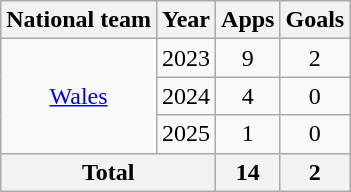<table class="wikitable" style="text-align:center">
<tr>
<th>National team</th>
<th>Year</th>
<th>Apps</th>
<th>Goals</th>
</tr>
<tr>
<td rowspan="3"><a href='#'>Wales</a></td>
<td>2023</td>
<td>9</td>
<td>2</td>
</tr>
<tr>
<td>2024</td>
<td>4</td>
<td>0</td>
</tr>
<tr>
<td>2025</td>
<td>1</td>
<td>0</td>
</tr>
<tr>
<th colspan="2">Total</th>
<th>14</th>
<th>2</th>
</tr>
</table>
